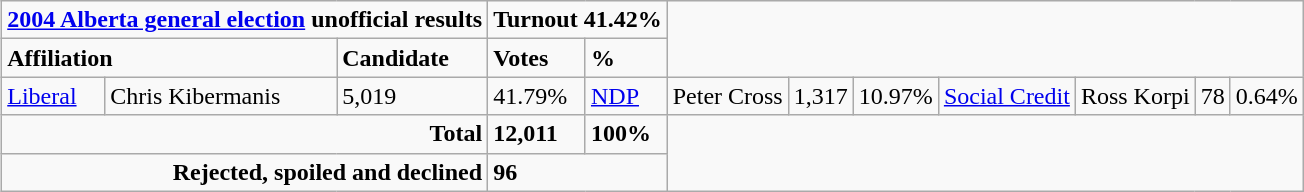<table class="wikitable" align=right>
<tr>
<td colspan="3" align=center><strong><a href='#'>2004 Alberta general election</a> unofficial results</strong></td>
<td colspan="2"><strong>Turnout 41.42%</strong></td>
</tr>
<tr>
<td colspan="2"><strong>Affiliation</strong></td>
<td><strong>Candidate</strong></td>
<td><strong>Votes</strong></td>
<td><strong>%</strong></td>
</tr>
<tr>
<td><a href='#'>Liberal</a></td>
<td>Chris Kibermanis</td>
<td>5,019</td>
<td>41.79%<br>
</td>
<td><a href='#'>NDP</a></td>
<td>Peter Cross</td>
<td>1,317</td>
<td>10.97%<br>
</td>
<td><a href='#'>Social Credit</a></td>
<td>Ross Korpi</td>
<td>78</td>
<td>0.64%</td>
</tr>
<tr>
<td colspan="3" align="right"><strong>Total</strong></td>
<td><strong>12,011</strong></td>
<td><strong>100%</strong></td>
</tr>
<tr>
<td colspan="3" align="right"><strong>Rejected, spoiled and declined</strong></td>
<td colspan="2"><strong>96</strong></td>
</tr>
</table>
